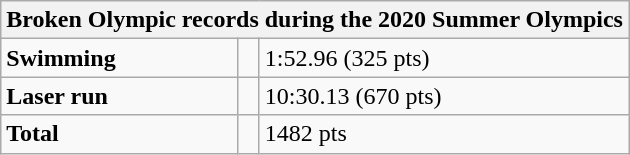<table class="wikitable">
<tr>
<th colspan=3>Broken Olympic records during the 2020 Summer Olympics</th>
</tr>
<tr>
<td><strong>Swimming</strong></td>
<td></td>
<td>1:52.96 (325 pts)</td>
</tr>
<tr>
<td><strong>Laser run</strong></td>
<td></td>
<td>10:30.13 (670 pts)</td>
</tr>
<tr>
<td><strong>Total</strong></td>
<td></td>
<td>1482 pts</td>
</tr>
</table>
